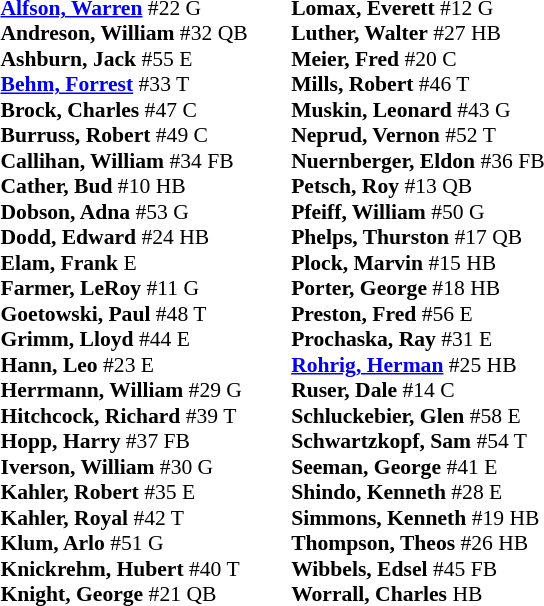<table class="toccolours" style="border-collapse:collapse; font-size:90%;">
<tr>
<td colspan="7" align="center"></td>
</tr>
<tr>
<td colspan=7 align="right"></td>
</tr>
<tr>
<td valign="top"><br><strong><a href='#'>Alfson, Warren</a></strong> #22 G<br>
<strong>Andreson, William</strong> #32 QB<br>
<strong>Ashburn, Jack</strong> #55 E<br>
<strong><a href='#'>Behm, Forrest</a></strong> #33 T<br>
<strong>Brock, Charles</strong> #47 C<br>
<strong>Burruss, Robert</strong> #49 C<br>
<strong>Callihan, William</strong> #34 FB<br>
<strong>Cather, Bud</strong> #10 HB<br>
<strong>Dobson, Adna</strong> #53 G<br>
<strong>Dodd, Edward</strong> #24 HB<br>
<strong>Elam, Frank</strong>  E<br>
<strong>Farmer, LeRoy</strong> #11 G<br>
<strong>Goetowski, Paul</strong> #48 T<br>
<strong>Grimm, Lloyd</strong> #44 E<br>
<strong>Hann, Leo</strong> #23 E<br>
<strong>Herrmann, William</strong> #29 G<br>
<strong>Hitchcock, Richard</strong> #39 T<br>
<strong>Hopp, Harry</strong> #37 FB<br>
<strong>Iverson, William</strong> #30 G<br>
<strong>Kahler, Robert</strong> #35 E<br>
<strong>Kahler, Royal</strong> #42 T<br>
<strong>Klum, Arlo</strong> #51 G<br>
<strong>Knickrehm, Hubert</strong> #40 T<br>
<strong>Knight, George</strong> #21 QB</td>
<td width="25"> </td>
<td valign="top"><br><strong>Lomax, Everett</strong> #12 G<br>
<strong>Luther, Walter</strong> #27 HB<br>
<strong>Meier, Fred</strong> #20 C<br>
<strong>Mills, Robert</strong> #46 T<br>
<strong>Muskin, Leonard</strong> #43 G<br>
<strong>Neprud, Vernon</strong> #52 T<br>
<strong>Nuernberger, Eldon</strong> #36 FB<br>
<strong>Petsch, Roy</strong> #13 QB<br>
<strong>Pfeiff, William</strong> #50 G<br>
<strong>Phelps, Thurston</strong> #17 QB<br>
<strong>Plock, Marvin</strong> #15 HB<br>
<strong>Porter, George</strong> #18 HB<br>
<strong>Preston, Fred</strong> #56 E<br>
<strong>Prochaska, Ray</strong> #31 E<br>
<strong><a href='#'>Rohrig, Herman</a></strong> #25 HB<br>
<strong>Ruser, Dale</strong> #14 C<br>
<strong>Schluckebier, Glen</strong> #58 E<br>
<strong>Schwartzkopf, Sam</strong> #54 T<br>
<strong>Seeman, George</strong> #41 E<br>
<strong>Shindo, Kenneth</strong> #28 E<br>
<strong>Simmons, Kenneth</strong> #19 HB<br>
<strong>Thompson, Theos</strong> #26 HB<br>
<strong>Wibbels, Edsel</strong> #45 FB<br>
<strong>Worrall, Charles</strong>  HB</td>
</tr>
</table>
